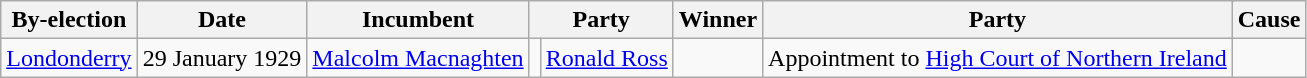<table class=wikitable>
<tr>
<th>By-election</th>
<th>Date</th>
<th>Incumbent</th>
<th colspan=2>Party</th>
<th>Winner</th>
<th colspan=2>Party</th>
<th>Cause</th>
</tr>
<tr>
<td><a href='#'>Londonderry</a></td>
<td>29 January 1929</td>
<td><a href='#'>Malcolm Macnaghten</a></td>
<td></td>
<td><a href='#'>Ronald Ross</a></td>
<td></td>
<td>Appointment to <a href='#'>High Court of Northern Ireland</a></td>
</tr>
</table>
